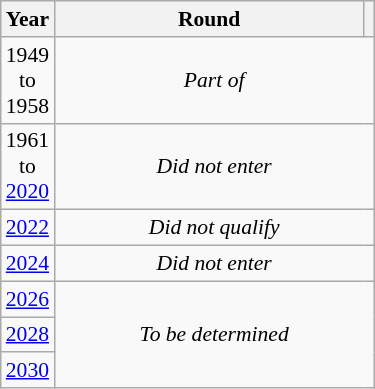<table class="wikitable" style="text-align: center; font-size:90%">
<tr>
<th>Year</th>
<th style="width:200px">Round</th>
<th></th>
</tr>
<tr>
<td>1949<br>to<br>1958</td>
<td colspan="2"><em>Part of</em> </td>
</tr>
<tr>
<td>1961<br>to<br><a href='#'>2020</a></td>
<td colspan="2"><em>Did not enter</em></td>
</tr>
<tr>
<td><a href='#'>2022</a></td>
<td colspan="2"><em>Did not qualify</em></td>
</tr>
<tr>
<td><a href='#'>2024</a></td>
<td colspan="2"><em>Did not enter</em></td>
</tr>
<tr>
<td><a href='#'>2026</a></td>
<td colspan="2" rowspan="3"><em>To be determined</em></td>
</tr>
<tr>
<td><a href='#'>2028</a></td>
</tr>
<tr>
<td><a href='#'>2030</a></td>
</tr>
</table>
